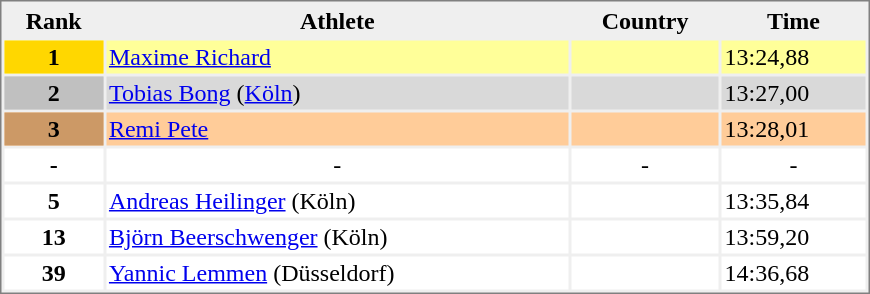<table style="border-style:solid; border-width:1px; border-color:#808080; background-color:#EFEFEF;" cellspacing="2" cellpadding="2" width="580">
<tr>
<th>Rank</th>
<th>Athlete</th>
<th>Country</th>
<th>Time</th>
</tr>
<tr align="center" bgcolor="#FFFF99" valign="top">
<th style="background:#ffd700;">1</th>
<td align="left"><a href='#'>Maxime Richard</a></td>
<td align="left"></td>
<td align="left">13:24,88</td>
</tr>
<tr align="center" bgcolor="#D9D9D9" valign="top">
<th style="background:#c0c0c0;">2</th>
<td align="left"><a href='#'>Tobias Bong</a> (<a href='#'>Köln</a>)</td>
<td align="left"></td>
<td align="left">13:27,00</td>
</tr>
<tr align="center" bgcolor="#FFCC99" valign="top">
<th style="background:#cc9966;">3</th>
<td align="left"><a href='#'>Remi Pete</a></td>
<td align="left"></td>
<td align="left">13:28,01</td>
</tr>
<tr align="center" bgcolor="#FFFFFF" valign="top">
<th>-</th>
<td>-</td>
<td>-</td>
<td>-</td>
</tr>
<tr align="center" bgcolor="#FFFFFF" valign="top">
<th>5</th>
<td align="left"><a href='#'>Andreas Heilinger</a> (Köln)</td>
<td align="left"></td>
<td align="left">13:35,84</td>
</tr>
<tr align="center" bgcolor="#FFFFFF" valign="top">
<th>13</th>
<td align="left"><a href='#'>Björn Beerschwenger</a> (Köln)</td>
<td align="left"></td>
<td align="left">13:59,20</td>
</tr>
<tr align="center" bgcolor="#FFFFFF" valign="top">
<th>39</th>
<td align="left"><a href='#'>Yannic Lemmen</a> (Düsseldorf)</td>
<td align="left"></td>
<td align="left">14:36,68</td>
</tr>
</table>
